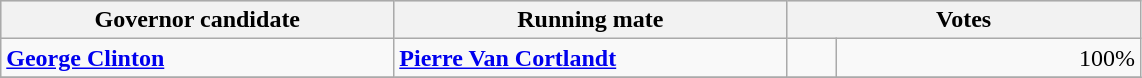<table class=wikitable>
<tr bgcolor=lightgrey>
<th width="20%">Governor candidate</th>
<th width="20%">Running mate</th>
<th width="18%" colspan="2">Votes</th>
</tr>
<tr>
<td><strong><a href='#'>George Clinton</a></strong></td>
<td><strong><a href='#'>Pierre Van Cortlandt</a></strong></td>
<td align="right"></td>
<td align="right">100%</td>
</tr>
<tr>
</tr>
</table>
